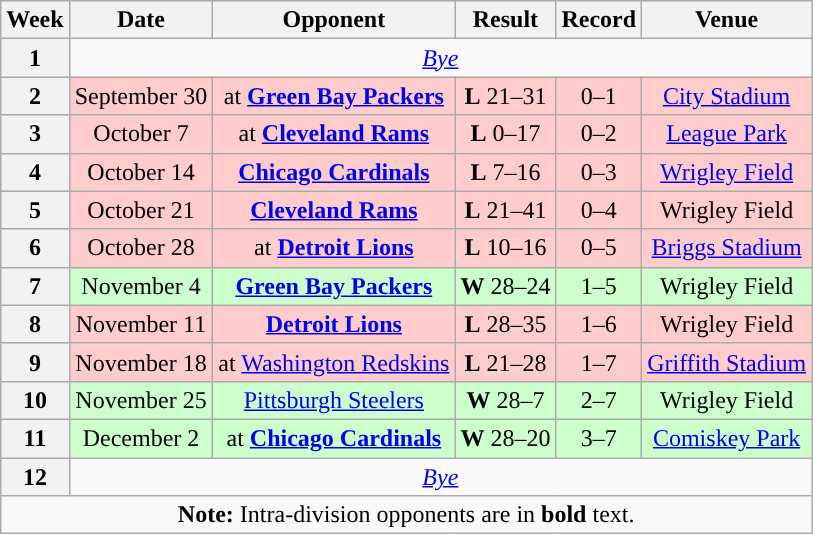<table class="wikitable" style="text-align:center">
<tr>
<th>Week</th>
<th>Date</th>
<th>Opponent</th>
<th>Result</th>
<th>Record</th>
<th>Venue</th>
</tr>
<tr>
<th>1</th>
<td colspan="7"><em><a href='#'>Bye</a></em></td>
</tr>
<tr style="background:#fcc">
<th>2</th>
<td>September 30</td>
<td>at <strong><a href='#'>Green Bay Packers</a></strong></td>
<td><strong>L</strong> 21–31</td>
<td>0–1</td>
<td><a href='#'>City Stadium</a></td>
</tr>
<tr style="background:#fcc">
<th>3</th>
<td>October 7</td>
<td>at <strong><a href='#'>Cleveland Rams</a></strong></td>
<td><strong>L</strong> 0–17</td>
<td>0–2</td>
<td><a href='#'>League Park</a></td>
</tr>
<tr style="background:#fcc">
<th>4</th>
<td>October 14</td>
<td><strong><a href='#'>Chicago Cardinals</a></strong></td>
<td><strong>L</strong> 7–16</td>
<td>0–3</td>
<td><a href='#'>Wrigley Field</a></td>
</tr>
<tr style="background:#fcc">
<th>5</th>
<td>October 21</td>
<td><strong><a href='#'>Cleveland Rams</a></strong></td>
<td><strong>L</strong> 21–41</td>
<td>0–4</td>
<td>Wrigley Field</td>
</tr>
<tr style="background:#fcc">
<th>6</th>
<td>October 28</td>
<td>at <strong><a href='#'>Detroit Lions</a></strong></td>
<td><strong>L</strong> 10–16</td>
<td>0–5</td>
<td><a href='#'>Briggs Stadium</a></td>
</tr>
<tr style="background:#cfc">
<th>7</th>
<td>November 4</td>
<td><strong><a href='#'>Green Bay Packers</a></strong></td>
<td><strong>W</strong> 28–24</td>
<td>1–5</td>
<td>Wrigley Field</td>
</tr>
<tr style="background:#fcc">
<th>8</th>
<td>November 11</td>
<td><strong><a href='#'>Detroit Lions</a></strong></td>
<td><strong>L</strong> 28–35</td>
<td>1–6</td>
<td>Wrigley Field</td>
</tr>
<tr style="background:#fcc">
<th>9</th>
<td>November 18</td>
<td>at <a href='#'>Washington Redskins</a></td>
<td><strong>L</strong> 21–28</td>
<td>1–7</td>
<td><a href='#'>Griffith Stadium</a></td>
</tr>
<tr style="background:#cfc">
<th>10</th>
<td>November 25</td>
<td><a href='#'>Pittsburgh Steelers</a></td>
<td><strong>W</strong> 28–7</td>
<td>2–7</td>
<td>Wrigley Field</td>
</tr>
<tr style="background:#cfc">
<th>11</th>
<td>December 2</td>
<td>at <strong><a href='#'>Chicago Cardinals</a></strong></td>
<td><strong>W</strong> 28–20</td>
<td>3–7</td>
<td><a href='#'>Comiskey Park</a></td>
</tr>
<tr>
<th>12</th>
<td colspan="7"><em><a href='#'>Bye</a></em></td>
</tr>
<tr>
<td colspan="8"><strong>Note:</strong> Intra-division opponents are in <strong>bold</strong> text.</td>
</tr>
</table>
